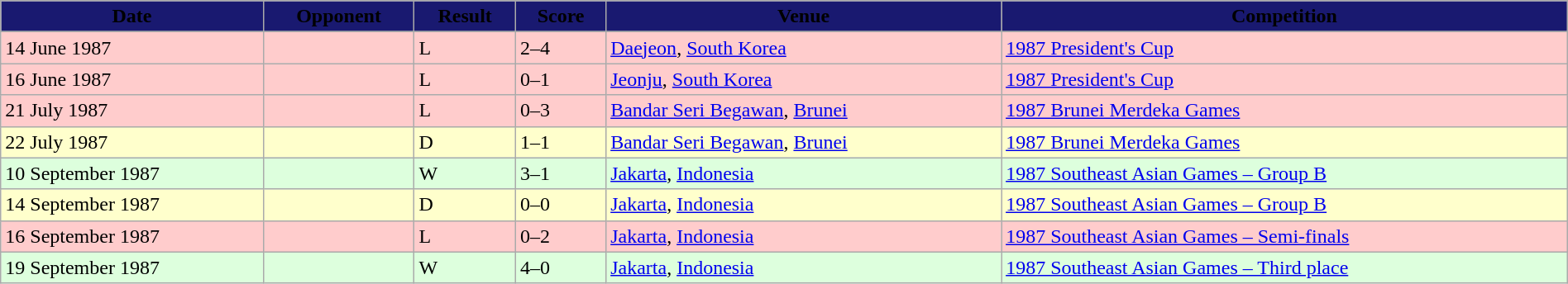<table width=100% class="wikitable">
<tr>
<th style="background:#191970;"><span>Date</span></th>
<th style="background:#191970;"><span>Opponent</span></th>
<th style="background:#191970;"><span>Result</span></th>
<th style="background:#191970;"><span>Score</span></th>
<th style="background:#191970;"><span>Venue</span></th>
<th style="background:#191970;"><span>Competition</span></th>
</tr>
<tr>
</tr>
<tr style="background:#fcc;">
<td>14 June 1987</td>
<td></td>
<td>L</td>
<td>2–4</td>
<td> <a href='#'>Daejeon</a>, <a href='#'>South Korea</a></td>
<td><a href='#'>1987 President's Cup</a></td>
</tr>
<tr style="background:#fcc;">
<td>16 June 1987</td>
<td></td>
<td>L</td>
<td>0–1</td>
<td> <a href='#'>Jeonju</a>, <a href='#'>South Korea</a></td>
<td><a href='#'>1987 President's Cup</a></td>
</tr>
<tr style="background:#fcc;">
<td>21 July 1987</td>
<td></td>
<td>L</td>
<td>0–3</td>
<td> <a href='#'>Bandar Seri Begawan</a>, <a href='#'>Brunei</a></td>
<td><a href='#'>1987 Brunei Merdeka Games</a></td>
</tr>
<tr style="background:#ffc;">
<td>22 July 1987</td>
<td></td>
<td>D</td>
<td>1–1</td>
<td> <a href='#'>Bandar Seri Begawan</a>, <a href='#'>Brunei</a></td>
<td><a href='#'>1987 Brunei Merdeka Games</a></td>
</tr>
<tr style="background:#dfd;">
<td>10 September 1987</td>
<td></td>
<td>W</td>
<td>3–1</td>
<td> <a href='#'>Jakarta</a>, <a href='#'>Indonesia</a></td>
<td><a href='#'>1987 Southeast Asian Games – Group B</a></td>
</tr>
<tr style="background:#ffc;">
<td>14 September 1987</td>
<td></td>
<td>D</td>
<td>0–0</td>
<td> <a href='#'>Jakarta</a>, <a href='#'>Indonesia</a></td>
<td><a href='#'>1987 Southeast Asian Games – Group B</a></td>
</tr>
<tr style="background:#fcc;">
<td>16 September 1987</td>
<td></td>
<td>L</td>
<td>0–2</td>
<td> <a href='#'>Jakarta</a>, <a href='#'>Indonesia</a></td>
<td><a href='#'>1987 Southeast Asian Games – Semi-finals</a></td>
</tr>
<tr style="background:#dfd;">
<td>19 September 1987</td>
<td></td>
<td>W</td>
<td>4–0</td>
<td> <a href='#'>Jakarta</a>, <a href='#'>Indonesia</a></td>
<td><a href='#'>1987 Southeast Asian Games – Third place</a></td>
</tr>
</table>
